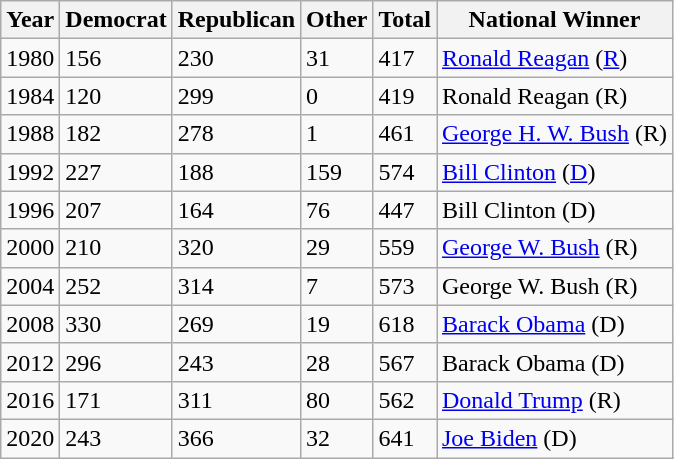<table class="wikitable">
<tr>
<th>Year</th>
<th>Democrat</th>
<th>Republican</th>
<th>Other</th>
<th>Total</th>
<th>National Winner</th>
</tr>
<tr>
<td>1980</td>
<td>156</td>
<td>230</td>
<td>31</td>
<td>417</td>
<td><a href='#'>Ronald Reagan</a>  (<a href='#'>R</a>)</td>
</tr>
<tr>
<td>1984</td>
<td>120</td>
<td>299</td>
<td>0</td>
<td>419</td>
<td>Ronald Reagan (R)</td>
</tr>
<tr>
<td>1988</td>
<td>182</td>
<td>278</td>
<td>1</td>
<td>461</td>
<td><a href='#'>George H. W. Bush</a> (R)</td>
</tr>
<tr>
<td>1992</td>
<td>227</td>
<td>188</td>
<td>159</td>
<td>574</td>
<td><a href='#'>Bill Clinton</a>   (<a href='#'>D</a>)</td>
</tr>
<tr>
<td>1996</td>
<td>207</td>
<td>164</td>
<td>76</td>
<td>447</td>
<td>Bill Clinton (D)</td>
</tr>
<tr>
<td>2000</td>
<td>210</td>
<td>320</td>
<td>29</td>
<td>559</td>
<td><a href='#'>George W. Bush</a> (R)</td>
</tr>
<tr>
<td>2004</td>
<td>252</td>
<td>314</td>
<td>7</td>
<td>573</td>
<td>George W. Bush (R)</td>
</tr>
<tr>
<td>2008</td>
<td>330</td>
<td>269</td>
<td>19</td>
<td>618</td>
<td><a href='#'>Barack Obama</a> (D)</td>
</tr>
<tr>
<td>2012</td>
<td>296</td>
<td>243</td>
<td>28</td>
<td>567</td>
<td>Barack Obama (D)</td>
</tr>
<tr>
<td>2016</td>
<td>171</td>
<td>311</td>
<td>80</td>
<td>562</td>
<td><a href='#'>Donald Trump</a> (R)</td>
</tr>
<tr>
<td>2020</td>
<td>243</td>
<td>366</td>
<td>32</td>
<td>641</td>
<td><a href='#'>Joe Biden</a> (D)</td>
</tr>
</table>
